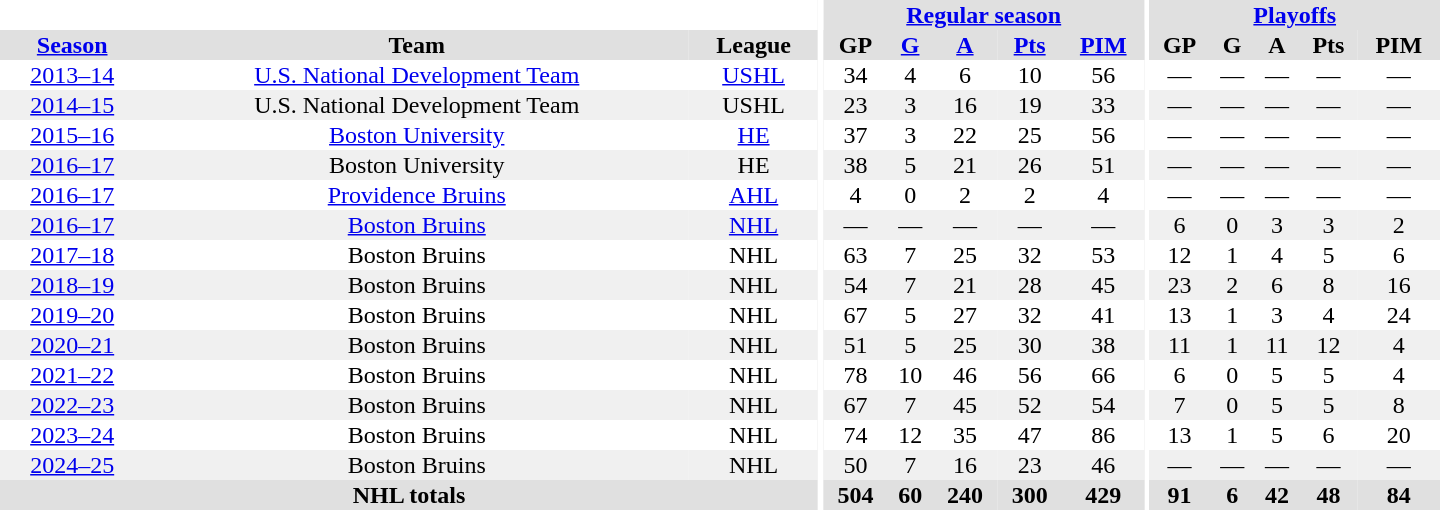<table border="0" cellpadding="1" cellspacing="0" style="text-align:center; width:60em">
<tr bgcolor="#e0e0e0">
<th colspan="3" bgcolor="#ffffff"></th>
<th rowspan="100" bgcolor="#ffffff"></th>
<th colspan="5"><a href='#'>Regular season</a></th>
<th rowspan="100" bgcolor="#ffffff"></th>
<th colspan="5"><a href='#'>Playoffs</a></th>
</tr>
<tr bgcolor="#e0e0e0">
<th><a href='#'>Season</a></th>
<th>Team</th>
<th>League</th>
<th>GP</th>
<th><a href='#'>G</a></th>
<th><a href='#'>A</a></th>
<th><a href='#'>Pts</a></th>
<th><a href='#'>PIM</a></th>
<th>GP</th>
<th>G</th>
<th>A</th>
<th>Pts</th>
<th>PIM</th>
</tr>
<tr>
</tr>
<tr>
<td><a href='#'>2013–14</a></td>
<td><a href='#'>U.S. National Development Team</a></td>
<td><a href='#'>USHL</a></td>
<td>34</td>
<td>4</td>
<td>6</td>
<td>10</td>
<td>56</td>
<td>—</td>
<td>—</td>
<td>—</td>
<td>—</td>
<td>—</td>
</tr>
<tr bgcolor="#f0f0f0">
<td><a href='#'>2014–15</a></td>
<td>U.S. National Development Team</td>
<td>USHL</td>
<td>23</td>
<td>3</td>
<td>16</td>
<td>19</td>
<td>33</td>
<td>—</td>
<td>—</td>
<td>—</td>
<td>—</td>
<td>—</td>
</tr>
<tr>
<td><a href='#'>2015–16</a></td>
<td><a href='#'>Boston University</a></td>
<td><a href='#'>HE</a></td>
<td>37</td>
<td>3</td>
<td>22</td>
<td>25</td>
<td>56</td>
<td>—</td>
<td>—</td>
<td>—</td>
<td>—</td>
<td>—</td>
</tr>
<tr bgcolor="#f0f0f0">
<td><a href='#'>2016–17</a></td>
<td>Boston University</td>
<td>HE</td>
<td>38</td>
<td>5</td>
<td>21</td>
<td>26</td>
<td>51</td>
<td>—</td>
<td>—</td>
<td>—</td>
<td>—</td>
<td>—</td>
</tr>
<tr>
<td><a href='#'>2016–17</a></td>
<td><a href='#'>Providence Bruins</a></td>
<td><a href='#'>AHL</a></td>
<td>4</td>
<td>0</td>
<td>2</td>
<td>2</td>
<td>4</td>
<td>—</td>
<td>—</td>
<td>—</td>
<td>—</td>
<td>—</td>
</tr>
<tr bgcolor="#f0f0f0">
<td><a href='#'>2016–17</a></td>
<td><a href='#'>Boston Bruins</a></td>
<td><a href='#'>NHL</a></td>
<td>—</td>
<td>—</td>
<td>—</td>
<td>—</td>
<td>—</td>
<td>6</td>
<td>0</td>
<td>3</td>
<td>3</td>
<td>2</td>
</tr>
<tr>
<td><a href='#'>2017–18</a></td>
<td>Boston Bruins</td>
<td>NHL</td>
<td>63</td>
<td>7</td>
<td>25</td>
<td>32</td>
<td>53</td>
<td>12</td>
<td>1</td>
<td>4</td>
<td>5</td>
<td>6</td>
</tr>
<tr bgcolor="#f0f0f0">
<td><a href='#'>2018–19</a></td>
<td>Boston Bruins</td>
<td>NHL</td>
<td>54</td>
<td>7</td>
<td>21</td>
<td>28</td>
<td>45</td>
<td>23</td>
<td>2</td>
<td>6</td>
<td>8</td>
<td>16</td>
</tr>
<tr>
<td><a href='#'>2019–20</a></td>
<td>Boston Bruins</td>
<td>NHL</td>
<td>67</td>
<td>5</td>
<td>27</td>
<td>32</td>
<td>41</td>
<td>13</td>
<td>1</td>
<td>3</td>
<td>4</td>
<td>24</td>
</tr>
<tr bgcolor="#f0f0f0">
<td><a href='#'>2020–21</a></td>
<td>Boston Bruins</td>
<td>NHL</td>
<td>51</td>
<td>5</td>
<td>25</td>
<td>30</td>
<td>38</td>
<td>11</td>
<td>1</td>
<td>11</td>
<td>12</td>
<td>4</td>
</tr>
<tr>
<td><a href='#'>2021–22</a></td>
<td>Boston Bruins</td>
<td>NHL</td>
<td>78</td>
<td>10</td>
<td>46</td>
<td>56</td>
<td>66</td>
<td>6</td>
<td>0</td>
<td>5</td>
<td>5</td>
<td>4</td>
</tr>
<tr bgcolor="#f0f0f0">
<td><a href='#'>2022–23</a></td>
<td>Boston Bruins</td>
<td>NHL</td>
<td>67</td>
<td>7</td>
<td>45</td>
<td>52</td>
<td>54</td>
<td>7</td>
<td>0</td>
<td>5</td>
<td>5</td>
<td>8</td>
</tr>
<tr>
<td><a href='#'>2023–24</a></td>
<td>Boston Bruins</td>
<td>NHL</td>
<td>74</td>
<td>12</td>
<td>35</td>
<td>47</td>
<td>86</td>
<td>13</td>
<td>1</td>
<td>5</td>
<td>6</td>
<td>20</td>
</tr>
<tr bgcolor="#f0f0f0">
<td><a href='#'>2024–25</a></td>
<td>Boston Bruins</td>
<td>NHL</td>
<td>50</td>
<td>7</td>
<td>16</td>
<td>23</td>
<td>46</td>
<td>—</td>
<td>—</td>
<td>—</td>
<td>—</td>
<td>—</td>
</tr>
<tr ALIGN="center" bgcolor="#e0e0e0">
<th colspan=3>NHL totals</th>
<th>504</th>
<th>60</th>
<th>240</th>
<th>300</th>
<th>429</th>
<th>91</th>
<th>6</th>
<th>42</th>
<th>48</th>
<th>84</th>
</tr>
</table>
